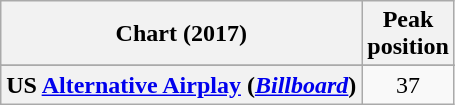<table class="wikitable sortable plainrowheaders" style="text-align:center">
<tr>
<th scope="col">Chart (2017)</th>
<th scope="col">Peak<br>position</th>
</tr>
<tr>
</tr>
<tr>
<th scope="row">US <a href='#'>Alternative Airplay</a> (<em><a href='#'>Billboard</a></em>)</th>
<td>37</td>
</tr>
</table>
